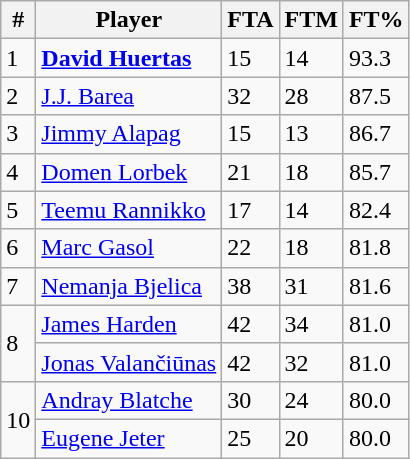<table class=wikitable>
<tr>
<th>#</th>
<th>Player</th>
<th>FTA</th>
<th>FTM</th>
<th>FT%</th>
</tr>
<tr>
<td>1</td>
<td> <strong><a href='#'>David Huertas</a></strong></td>
<td>15</td>
<td>14</td>
<td>93.3</td>
</tr>
<tr>
<td>2</td>
<td> <a href='#'>J.J. Barea</a></td>
<td>32</td>
<td>28</td>
<td>87.5</td>
</tr>
<tr>
<td>3</td>
<td> <a href='#'>Jimmy Alapag</a></td>
<td>15</td>
<td>13</td>
<td>86.7</td>
</tr>
<tr>
<td>4</td>
<td> <a href='#'>Domen Lorbek</a></td>
<td>21</td>
<td>18</td>
<td>85.7</td>
</tr>
<tr>
<td>5</td>
<td> <a href='#'>Teemu Rannikko</a></td>
<td>17</td>
<td>14</td>
<td>82.4</td>
</tr>
<tr>
<td>6</td>
<td> <a href='#'>Marc Gasol</a></td>
<td>22</td>
<td>18</td>
<td>81.8</td>
</tr>
<tr>
<td>7</td>
<td> <a href='#'>Nemanja Bjelica</a></td>
<td>38</td>
<td>31</td>
<td>81.6</td>
</tr>
<tr>
<td rowspan=2>8</td>
<td> <a href='#'>James Harden</a></td>
<td>42</td>
<td>34</td>
<td>81.0</td>
</tr>
<tr>
<td> <a href='#'>Jonas Valančiūnas</a></td>
<td>42</td>
<td>32</td>
<td>81.0</td>
</tr>
<tr>
<td rowspan=2>10</td>
<td> <a href='#'>Andray Blatche</a></td>
<td>30</td>
<td>24</td>
<td>80.0</td>
</tr>
<tr>
<td> <a href='#'>Eugene Jeter</a></td>
<td>25</td>
<td>20</td>
<td>80.0</td>
</tr>
</table>
